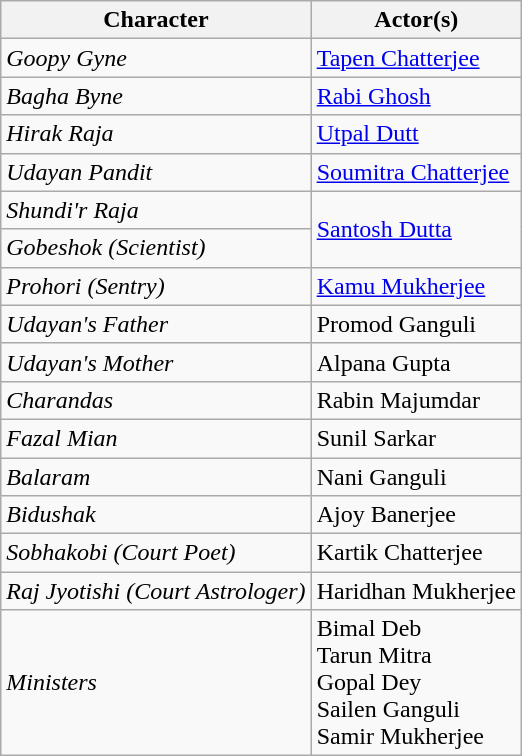<table class="wikitable sortable">
<tr>
<th>Character</th>
<th>Actor(s)</th>
</tr>
<tr>
<td><em>Goopy Gyne</em></td>
<td><a href='#'>Tapen Chatterjee</a></td>
</tr>
<tr>
<td><em>Bagha Byne</em></td>
<td><a href='#'>Rabi Ghosh</a></td>
</tr>
<tr>
<td><em>Hirak Raja</em></td>
<td><a href='#'>Utpal Dutt</a></td>
</tr>
<tr>
<td><em>Udayan Pandit</em></td>
<td><a href='#'>Soumitra Chatterjee</a></td>
</tr>
<tr>
<td><em>Shundi'r Raja</em></td>
<td rowspan="2"><a href='#'>Santosh Dutta</a></td>
</tr>
<tr>
<td><em>Gobeshok (Scientist)</em></td>
</tr>
<tr>
<td><em>Prohori (Sentry)</em></td>
<td><a href='#'>Kamu Mukherjee</a></td>
</tr>
<tr>
<td><em>Udayan's Father</em></td>
<td>Promod Ganguli</td>
</tr>
<tr>
<td><em>Udayan's Mother</em></td>
<td>Alpana Gupta</td>
</tr>
<tr>
<td><em>Charandas</em></td>
<td>Rabin Majumdar</td>
</tr>
<tr>
<td><em>Fazal Mian</em></td>
<td>Sunil Sarkar</td>
</tr>
<tr>
<td><em>Balaram</em></td>
<td>Nani Ganguli</td>
</tr>
<tr>
<td><em>Bidushak</em></td>
<td>Ajoy Banerjee</td>
</tr>
<tr>
<td><em>Sobhakobi (Court Poet)</em></td>
<td>Kartik Chatterjee</td>
</tr>
<tr>
<td><em>Raj Jyotishi (Court Astrologer)</em></td>
<td>Haridhan Mukherjee</td>
</tr>
<tr>
<td><em>Ministers</em></td>
<td>Bimal Deb<br>Tarun Mitra<br>Gopal Dey<br>Sailen Ganguli<br>Samir Mukherjee</td>
</tr>
</table>
